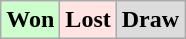<table class="wikitable">
<tr>
<td bgcolor="#ccffcc"><strong>Won</strong></td>
<td bgcolor="FFE4E1"><strong>Lost</strong></td>
<td bgcolor="DCDCDC"><strong>Draw</strong></td>
</tr>
</table>
